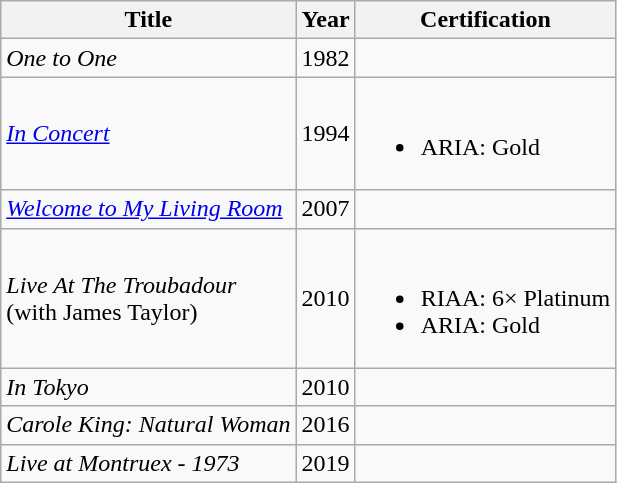<table class="wikitable">
<tr>
<th>Title</th>
<th>Year</th>
<th>Certification</th>
</tr>
<tr>
<td><em>One to One</em></td>
<td>1982</td>
<td></td>
</tr>
<tr>
<td><em><a href='#'>In Concert</a></em></td>
<td>1994</td>
<td align=left><br><ul><li>ARIA: Gold</li></ul></td>
</tr>
<tr>
<td><em><a href='#'>Welcome to My Living Room</a></em></td>
<td>2007</td>
<td></td>
</tr>
<tr>
<td><em>Live At The Troubadour</em> <br> (with James Taylor)</td>
<td>2010</td>
<td><br><ul><li>RIAA: 6× Platinum</li><li>ARIA: Gold</li></ul></td>
</tr>
<tr>
<td><em>In Tokyo</em></td>
<td>2010</td>
<td></td>
</tr>
<tr>
<td><em>Carole King: Natural Woman</em></td>
<td>2016</td>
<td></td>
</tr>
<tr>
<td><em>Live at Montruex - 1973</em></td>
<td>2019</td>
<td></td>
</tr>
</table>
